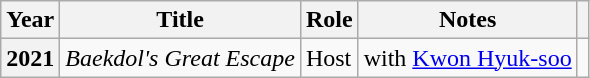<table class="wikitable sortable plainrowheaders">
<tr>
<th scope="col">Year</th>
<th scope="col">Title</th>
<th scope="col">Role</th>
<th scope="col">Notes</th>
<th scope="col" class="unsortable"></th>
</tr>
<tr>
<th scope="row">2021</th>
<td><em>Baekdol's Great Escape</em></td>
<td>Host</td>
<td>with <a href='#'>Kwon Hyuk-soo</a></td>
<td></td>
</tr>
</table>
